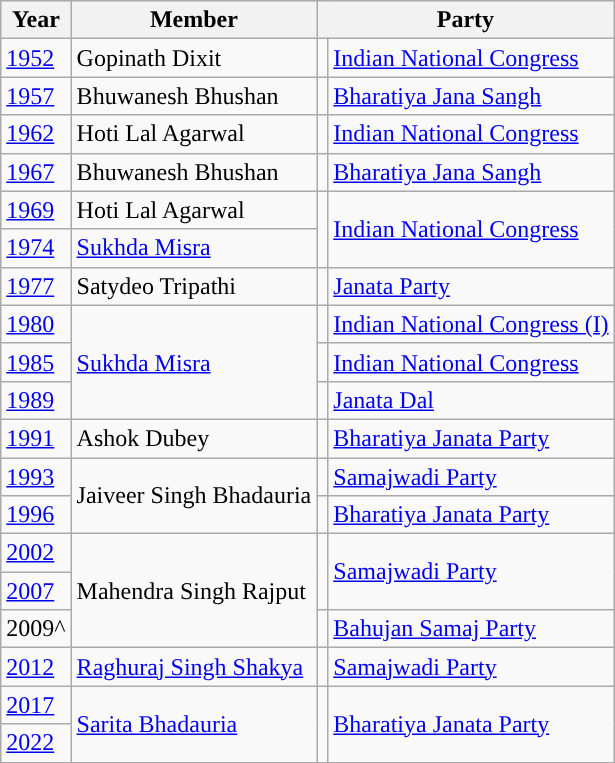<table class="wikitable">
<tr>
<th>Year</th>
<th>Member</th>
<th colspan="2">Party</th>
</tr>
<tr>
<td><a href='#'>1952</a></td>
<td>Gopinath Dixit</td>
<td style="background-color: "></td>
<td><a href='#'>Indian National Congress</a></td>
</tr>
<tr>
<td><a href='#'>1957</a></td>
<td>Bhuwanesh Bhushan</td>
<td style="background-color: "></td>
<td><a href='#'>Bharatiya Jana Sangh</a></td>
</tr>
<tr>
<td><a href='#'>1962</a></td>
<td>Hoti Lal Agarwal</td>
<td style="background-color: "></td>
<td><a href='#'>Indian National Congress</a></td>
</tr>
<tr>
<td><a href='#'>1967</a></td>
<td>Bhuwanesh Bhushan</td>
<td style="background-color: "></td>
<td><a href='#'>Bharatiya Jana Sangh</a></td>
</tr>
<tr>
<td><a href='#'>1969</a></td>
<td>Hoti Lal Agarwal</td>
<td rowspan="2" style="background-color: "></td>
<td rowspan="2"><a href='#'>Indian National Congress</a></td>
</tr>
<tr>
<td><a href='#'>1974</a></td>
<td><a href='#'>Sukhda Misra</a></td>
</tr>
<tr>
<td><a href='#'>1977</a></td>
<td>Satydeo Tripathi</td>
<td style="background-color: "></td>
<td><a href='#'>Janata Party</a></td>
</tr>
<tr>
<td><a href='#'>1980</a></td>
<td rowspan="3"><a href='#'>Sukhda Misra</a></td>
<td style="background-color: "></td>
<td><a href='#'>Indian National Congress (I)</a></td>
</tr>
<tr>
<td><a href='#'>1985</a></td>
<td style="background-color: "></td>
<td><a href='#'>Indian National Congress</a></td>
</tr>
<tr>
<td><a href='#'>1989</a></td>
<td style="background-color: "></td>
<td><a href='#'>Janata Dal</a></td>
</tr>
<tr>
<td><a href='#'>1991</a></td>
<td>Ashok Dubey</td>
<td style="background-color: "></td>
<td><a href='#'>Bharatiya Janata Party</a></td>
</tr>
<tr>
<td><a href='#'>1993</a></td>
<td rowspan="2">Jaiveer Singh Bhadauria</td>
<td style="background-color: "></td>
<td><a href='#'>Samajwadi Party</a></td>
</tr>
<tr>
<td><a href='#'>1996</a></td>
<td style="background-color: "></td>
<td><a href='#'>Bharatiya Janata Party</a></td>
</tr>
<tr>
<td><a href='#'>2002</a></td>
<td rowspan="3">Mahendra Singh Rajput</td>
<td rowspan="2" style="background-color: "></td>
<td rowspan="2"><a href='#'>Samajwadi Party</a></td>
</tr>
<tr>
<td><a href='#'>2007</a></td>
</tr>
<tr>
<td>2009^</td>
<td style="background-color: "></td>
<td><a href='#'>Bahujan Samaj Party</a></td>
</tr>
<tr>
<td><a href='#'>2012</a></td>
<td><a href='#'>Raghuraj Singh Shakya</a></td>
<td style="background-color: "></td>
<td><a href='#'>Samajwadi Party</a></td>
</tr>
<tr>
<td><a href='#'>2017</a></td>
<td rowspan="2"><a href='#'>Sarita Bhadauria</a></td>
<td rowspan="2" style="background-color: "></td>
<td rowspan="2"><a href='#'>Bharatiya Janata Party</a></td>
</tr>
<tr>
<td><a href='#'>2022</a></td>
</tr>
</table>
